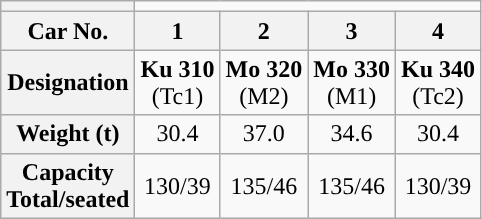<table class="wikitable" style="text-align: center">
<tr style="border-bottom: 4px solid #">
<th></th>
<td colspan="4"> </td>
</tr>
<tr>
<th>Car No.</th>
<th>1</th>
<th>2</th>
<th>3</th>
<th>4</th>
</tr>
<tr>
<th>Designation</th>
<td><strong>Ku 310</strong><br>(Tc1)</td>
<td><strong>Mo 320</strong><br>(M2)</td>
<td><strong>Mo 330</strong><br>(M1)</td>
<td><strong>Ku 340</strong><br>(Tc2)</td>
</tr>
<tr>
<th>Weight (t)</th>
<td>30.4</td>
<td>37.0</td>
<td>34.6</td>
<td>30.4</td>
</tr>
<tr>
<th>Capacity<br>Total/seated</th>
<td>130/39</td>
<td>135/46</td>
<td>135/46</td>
<td>130/39</td>
</tr>
</table>
